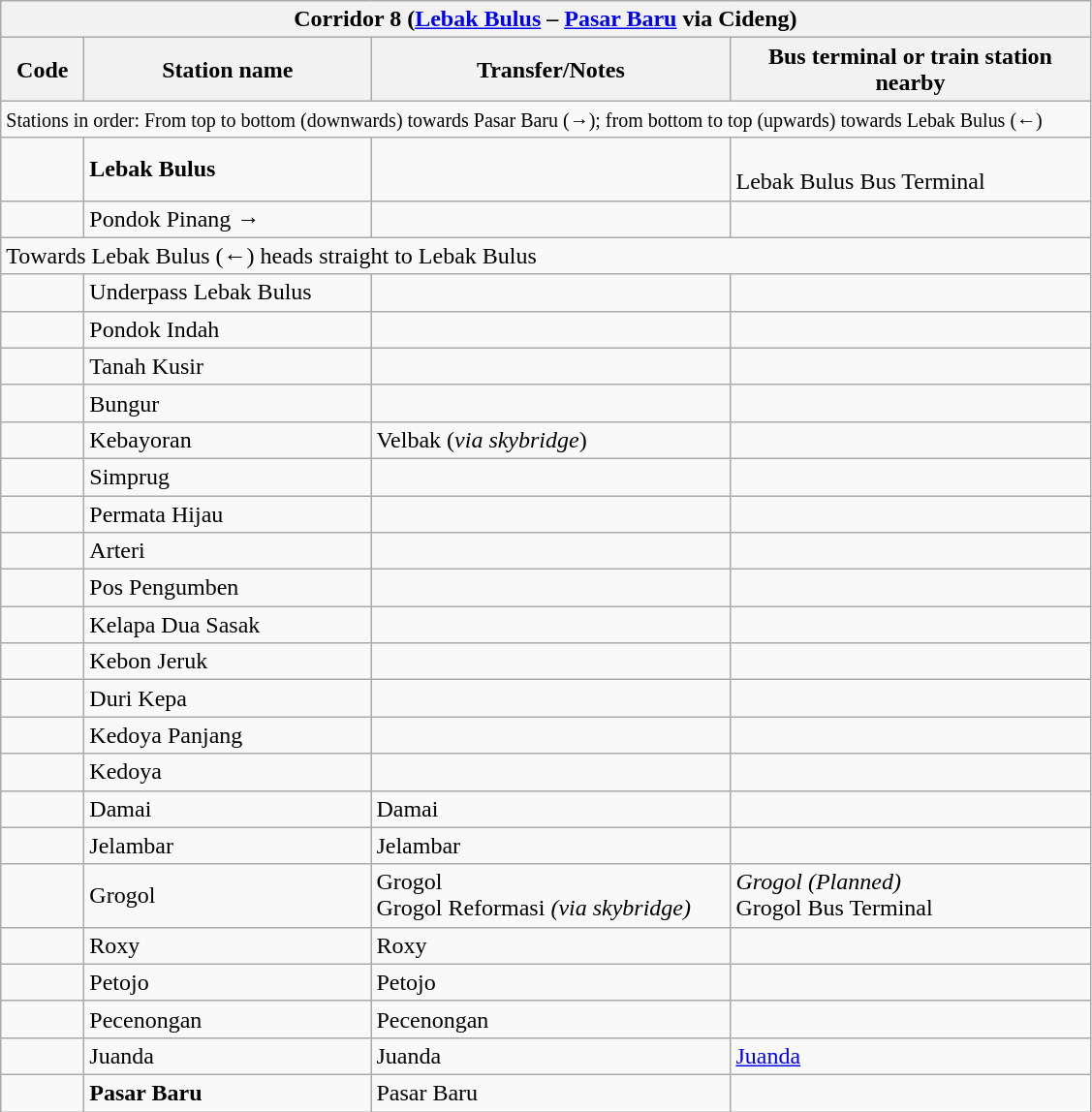<table class="wikitable" style="font-size:100%">
<tr>
<th colspan="4" align="left"> Corridor 8 (<a href='#'>Lebak Bulus</a> – <a href='#'>Pasar Baru</a> via Cideng)</th>
</tr>
<tr>
<th width="50">Code</th>
<th width="190">Station name</th>
<th width="240">Transfer/Notes</th>
<th width="240">Bus terminal or train station nearby</th>
</tr>
<tr>
<td colspan="4"><small>Stations in order: From top to bottom (downwards) towards Pasar Baru (→); from bottom to top (upwards) towards Lebak Bulus (←)</small></td>
</tr>
<tr>
<td align="center"><strong></strong></td>
<td><strong>Lebak Bulus</strong></td>
<td></td>
<td> <br> Lebak Bulus Bus Terminal</td>
</tr>
<tr>
<td align="center"><strong></strong></td>
<td>Pondok Pinang →</td>
<td></td>
<td></td>
</tr>
<tr>
<td colspan="4">Towards Lebak Bulus (←) heads straight to Lebak Bulus</td>
</tr>
<tr>
<td align="center"><strong></strong></td>
<td>Underpass Lebak Bulus</td>
<td></td>
<td></td>
</tr>
<tr>
<td align="center"><strong></strong></td>
<td>Pondok Indah</td>
<td></td>
<td></td>
</tr>
<tr>
<td align="center"><strong></strong></td>
<td>Tanah Kusir</td>
<td></td>
<td></td>
</tr>
<tr>
<td align="center"><strong></strong></td>
<td>Bungur</td>
<td></td>
<td></td>
</tr>
<tr>
<td align="center"><strong></strong></td>
<td>Kebayoran</td>
<td>   Velbak (<em>via skybridge</em>)</td>
<td> </td>
</tr>
<tr>
<td align="center"><strong></strong></td>
<td>Simprug</td>
<td></td>
<td></td>
</tr>
<tr>
<td align="center"><strong></strong></td>
<td>Permata Hijau</td>
<td></td>
<td></td>
</tr>
<tr>
<td align="center"><strong></strong></td>
<td>Arteri</td>
<td></td>
<td></td>
</tr>
<tr>
<td align="center"><strong></strong></td>
<td>Pos Pengumben</td>
<td></td>
<td></td>
</tr>
<tr>
<td align="center"><strong></strong></td>
<td>Kelapa Dua Sasak</td>
<td></td>
<td></td>
</tr>
<tr>
<td align="center"><strong></strong></td>
<td>Kebon Jeruk</td>
<td></td>
<td></td>
</tr>
<tr>
<td align="center"><strong></strong></td>
<td>Duri Kepa</td>
<td></td>
<td></td>
</tr>
<tr>
<td align="center"><strong></strong></td>
<td>Kedoya Panjang</td>
<td></td>
<td></td>
</tr>
<tr>
<td align="center"><strong></strong></td>
<td>Kedoya</td>
<td></td>
<td></td>
</tr>
<tr>
<td align="center"><strong></strong><br><strong></strong></td>
<td>Damai</td>
<td>   Damai</td>
<td></td>
</tr>
<tr>
<td align="center"><strong></strong><br><strong></strong></td>
<td>Jelambar</td>
<td>    Jelambar</td>
<td> </td>
</tr>
<tr>
<td align="center"><strong></strong></td>
<td>Grogol</td>
<td>   Grogol<br>  Grogol Reformasi <em>(via skybridge)</em></td>
<td> <em>Grogol (Planned)</em><br> Grogol Bus Terminal</td>
</tr>
<tr>
<td align="center"><strong></strong></td>
<td>Roxy</td>
<td>   Roxy</td>
<td></td>
</tr>
<tr>
<td align="center"><strong></strong></td>
<td>Petojo</td>
<td>   Petojo</td>
<td></td>
</tr>
<tr>
<td align="center"><strong></strong><br><strong></strong></td>
<td>Pecenongan</td>
<td>    Pecenongan</td>
<td></td>
</tr>
<tr>
<td align="center"><strong></strong><br><strong></strong></td>
<td>Juanda</td>
<td>    Juanda</td>
<td> <a href='#'>Juanda</a></td>
</tr>
<tr>
<td align="center"><strong></strong></td>
<td><strong>Pasar Baru</strong></td>
<td> Pasar Baru</td>
<td></td>
</tr>
</table>
